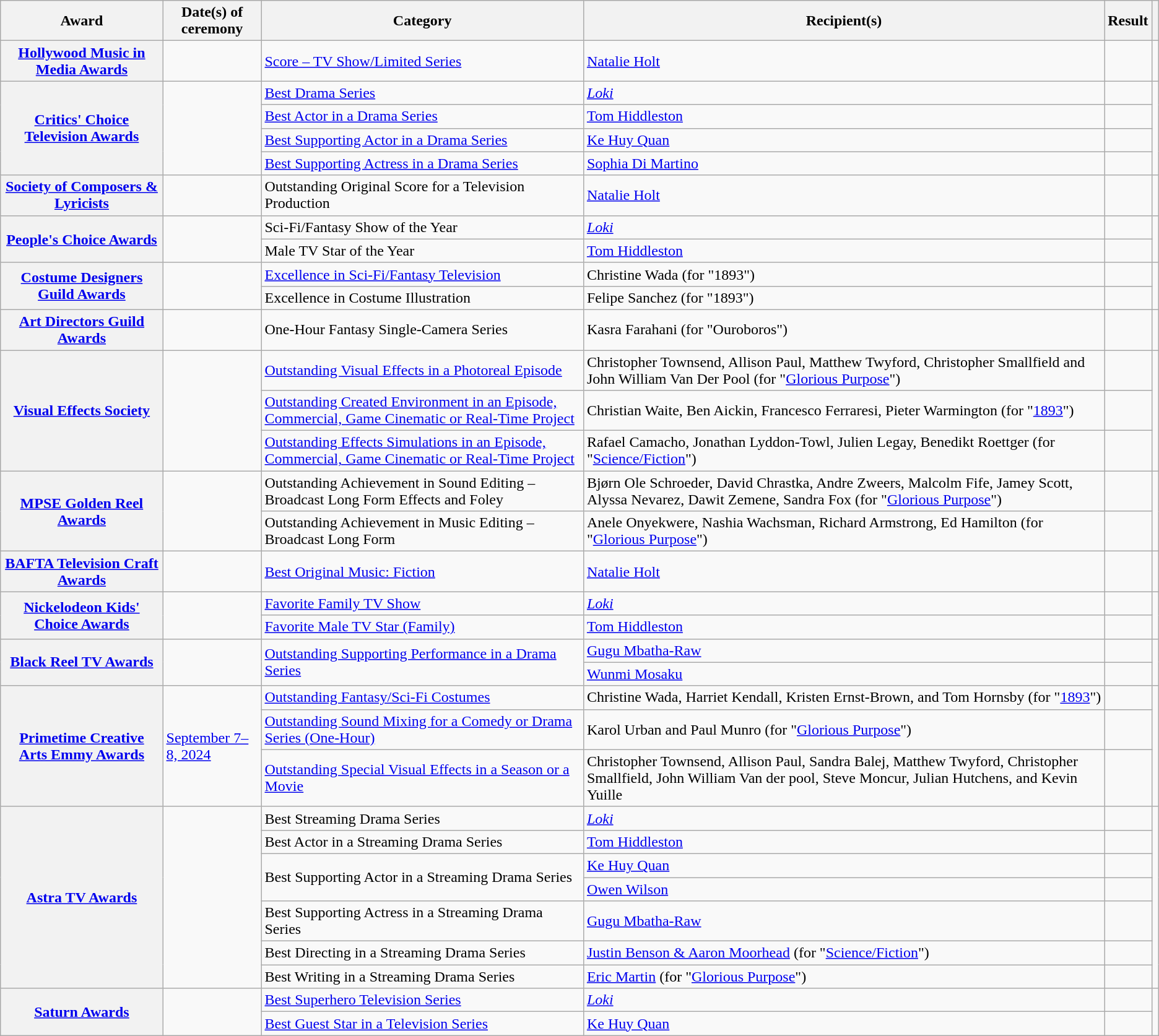<table class="wikitable plainrowheaders sortable col6center">
<tr>
<th scope="col">Award</th>
<th scope="col">Date(s) of ceremony</th>
<th scope="col">Category</th>
<th scope="col">Recipient(s)</th>
<th scope="col">Result</th>
<th scope="col" class="unsortable"></th>
</tr>
<tr>
<th scope="row" style="text-align:center;"><a href='#'>Hollywood Music in Media Awards</a></th>
<td><a href='#'></a></td>
<td><a href='#'>Score – TV Show/Limited Series</a></td>
<td><a href='#'>Natalie Holt</a></td>
<td></td>
<td></td>
</tr>
<tr>
<th scope="row" rowspan="4" style="text-align:center;"><a href='#'>Critics' Choice Television Awards</a></th>
<td rowspan="4"><a href='#'></a></td>
<td><a href='#'>Best Drama Series</a></td>
<td><em><a href='#'>Loki</a></em></td>
<td></td>
<td rowspan="4"></td>
</tr>
<tr>
<td><a href='#'>Best Actor in a Drama Series</a></td>
<td><a href='#'>Tom Hiddleston</a></td>
<td></td>
</tr>
<tr>
<td><a href='#'>Best Supporting Actor in a Drama Series</a></td>
<td><a href='#'>Ke Huy Quan</a></td>
<td></td>
</tr>
<tr>
<td><a href='#'>Best Supporting Actress in a Drama Series</a></td>
<td><a href='#'>Sophia Di Martino</a></td>
<td></td>
</tr>
<tr>
<th scope="row" style="text-align:center;"><a href='#'>Society of Composers & Lyricists</a></th>
<td></td>
<td>Outstanding Original Score for a Television Production</td>
<td><a href='#'>Natalie Holt</a></td>
<td></td>
<td></td>
</tr>
<tr>
<th scope="row" rowspan="2" style="text-align:center;"><a href='#'>People's Choice Awards</a></th>
<td rowspan="2"><a href='#'></a></td>
<td>Sci-Fi/Fantasy Show of the Year</td>
<td><em><a href='#'>Loki</a></em></td>
<td></td>
<td rowspan="2"></td>
</tr>
<tr>
<td>Male TV Star of the Year</td>
<td><a href='#'>Tom Hiddleston</a></td>
<td></td>
</tr>
<tr>
<th scope="row" rowspan="2" style="text-align:center;"><a href='#'>Costume Designers Guild Awards</a></th>
<td rowspan="2"><a href='#'></a></td>
<td><a href='#'>Excellence in Sci-Fi/Fantasy Television</a></td>
<td>Christine Wada (for "1893")</td>
<td></td>
<td rowspan="2"></td>
</tr>
<tr>
<td>Excellence in Costume Illustration</td>
<td>Felipe Sanchez (for "1893")</td>
<td></td>
</tr>
<tr>
<th scope="row" style="text-align:center;"><a href='#'>Art Directors Guild Awards</a></th>
<td></td>
<td>One-Hour Fantasy Single-Camera Series</td>
<td>Kasra Farahani (for "Ouroboros")</td>
<td></td>
<td></td>
</tr>
<tr>
<th rowspan="3" scope="row" style="text-align: center;"><a href='#'>Visual Effects Society</a></th>
<td rowspan="3"><a href='#'></a></td>
<td><a href='#'>Outstanding Visual Effects in a Photoreal Episode</a></td>
<td>Christopher Townsend, Allison Paul, Matthew Twyford, Christopher Smallfield and John William Van Der Pool (for "<a href='#'>Glorious Purpose</a>")</td>
<td></td>
<td rowspan="3"></td>
</tr>
<tr>
<td><a href='#'>Outstanding Created Environment in an Episode, Commercial, Game Cinematic or Real-Time Project</a></td>
<td>Christian Waite, Ben Aickin, Francesco Ferraresi, Pieter Warmington (for "<a href='#'>1893</a>")</td>
<td></td>
</tr>
<tr>
<td><a href='#'>Outstanding Effects Simulations in an Episode, Commercial, Game Cinematic or Real-Time Project</a></td>
<td>Rafael Camacho, Jonathan Lyddon-Towl, Julien Legay, Benedikt Roettger (for "<a href='#'>Science/Fiction</a>")</td>
<td></td>
</tr>
<tr>
<th rowspan="2" scope="row" style="text-align:center;"><a href='#'>MPSE Golden Reel Awards</a></th>
<td rowspan="2"><a href='#'></a></td>
<td>Outstanding Achievement in Sound Editing – Broadcast Long Form Effects and Foley</td>
<td>Bjørn Ole Schroeder, David Chrastka, Andre Zweers, Malcolm Fife, Jamey Scott, Alyssa Nevarez, Dawit Zemene, Sandra Fox (for "<a href='#'>Glorious Purpose</a>")</td>
<td></td>
<td rowspan="2"></td>
</tr>
<tr>
<td>Outstanding Achievement in Music Editing – Broadcast Long Form</td>
<td>Anele Onyekwere, Nashia Wachsman, Richard Armstrong, Ed Hamilton (for "<a href='#'>Glorious Purpose</a>")</td>
<td></td>
</tr>
<tr>
<th scope="row" style="text-align:center;"><a href='#'>BAFTA Television Craft Awards</a></th>
<td><a href='#'></a></td>
<td><a href='#'>Best Original Music: Fiction</a></td>
<td><a href='#'>Natalie Holt</a></td>
<td></td>
<td></td>
</tr>
<tr>
<th rowspan="2" scope="row" style="text-align:center;"><a href='#'>Nickelodeon Kids' Choice Awards</a></th>
<td rowspan="2"><a href='#'></a></td>
<td><a href='#'>Favorite Family TV Show</a></td>
<td><em><a href='#'>Loki</a></em></td>
<td></td>
<td rowspan="2"></td>
</tr>
<tr>
<td><a href='#'>Favorite Male TV Star (Family)</a></td>
<td><a href='#'>Tom Hiddleston</a></td>
<td></td>
</tr>
<tr>
<th scope="row" rowspan="2" style="text-align:center;"><a href='#'>Black Reel TV Awards</a></th>
<td rowspan="2"><a href='#'></a></td>
<td rowspan="2"><a href='#'>Outstanding Supporting Performance in a Drama Series</a></td>
<td><a href='#'>Gugu Mbatha-Raw</a></td>
<td></td>
<td rowspan="2"></td>
</tr>
<tr>
<td><a href='#'>Wunmi Mosaku</a></td>
<td></td>
</tr>
<tr>
<th rowspan="3" scope="row" style="text-align:center;"><a href='#'>Primetime Creative Arts Emmy Awards</a></th>
<td rowspan="3"><a href='#'>September 7–8, 2024</a></td>
<td><a href='#'>Outstanding Fantasy/Sci-Fi Costumes</a></td>
<td>Christine Wada, Harriet Kendall, Kristen Ernst-Brown, and Tom Hornsby (for "<a href='#'>1893</a>")</td>
<td></td>
<td rowspan="3"></td>
</tr>
<tr>
<td><a href='#'>Outstanding Sound Mixing for a Comedy or Drama Series (One-Hour)</a></td>
<td>Karol Urban and Paul Munro (for "<a href='#'>Glorious Purpose</a>")</td>
<td></td>
</tr>
<tr>
<td><a href='#'>Outstanding Special Visual Effects in a Season or a Movie</a></td>
<td>Christopher Townsend, Allison Paul, Sandra Balej, Matthew Twyford, Christopher Smallfield, John William Van der pool, Steve Moncur, Julian Hutchens, and Kevin Yuille</td>
<td></td>
</tr>
<tr>
<th rowspan="7" scope="row" style="text-align:center;"><a href='#'>Astra TV Awards</a></th>
<td rowspan="7"><a href='#'></a></td>
<td>Best Streaming Drama Series</td>
<td><em><a href='#'>Loki</a></em></td>
<td></td>
<td rowspan="7"></td>
</tr>
<tr>
<td>Best Actor in a Streaming Drama Series</td>
<td><a href='#'>Tom Hiddleston</a></td>
<td></td>
</tr>
<tr>
<td rowspan="2">Best Supporting Actor in a Streaming Drama Series</td>
<td><a href='#'>Ke Huy Quan</a></td>
<td></td>
</tr>
<tr>
<td><a href='#'>Owen Wilson</a></td>
<td></td>
</tr>
<tr>
<td>Best Supporting Actress in a Streaming Drama Series</td>
<td><a href='#'>Gugu Mbatha-Raw</a></td>
<td></td>
</tr>
<tr>
<td>Best Directing in a Streaming Drama Series</td>
<td><a href='#'>Justin Benson & Aaron Moorhead</a> (for "<a href='#'>Science/Fiction</a>")</td>
<td></td>
</tr>
<tr>
<td>Best Writing in a Streaming Drama Series</td>
<td><a href='#'>Eric Martin</a> (for "<a href='#'>Glorious Purpose</a>")</td>
<td></td>
</tr>
<tr>
<th rowspan="2" scope="row" style="text-align:center;"><a href='#'>Saturn Awards</a></th>
<td rowspan="2"><a href='#'></a></td>
<td><a href='#'>Best Superhero Television Series</a></td>
<td><em><a href='#'>Loki</a></em></td>
<td></td>
<td rowspan="2"></td>
</tr>
<tr>
<td><a href='#'>Best Guest Star in a Television Series</a></td>
<td><a href='#'>Ke Huy Quan</a></td>
<td></td>
</tr>
</table>
